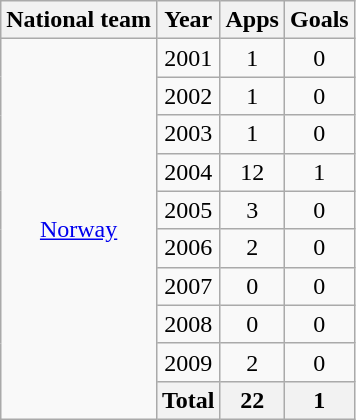<table class="wikitable" style="text-align:center">
<tr>
<th>National team</th>
<th>Year</th>
<th>Apps</th>
<th>Goals</th>
</tr>
<tr>
<td rowspan="10"><a href='#'>Norway</a></td>
<td>2001</td>
<td>1</td>
<td>0</td>
</tr>
<tr>
<td>2002</td>
<td>1</td>
<td>0</td>
</tr>
<tr>
<td>2003</td>
<td>1</td>
<td>0</td>
</tr>
<tr>
<td>2004</td>
<td>12</td>
<td>1</td>
</tr>
<tr>
<td>2005</td>
<td>3</td>
<td>0</td>
</tr>
<tr>
<td>2006</td>
<td>2</td>
<td>0</td>
</tr>
<tr>
<td>2007</td>
<td>0</td>
<td>0</td>
</tr>
<tr>
<td>2008</td>
<td>0</td>
<td>0</td>
</tr>
<tr>
<td>2009</td>
<td>2</td>
<td>0</td>
</tr>
<tr>
<th>Total</th>
<th>22</th>
<th>1</th>
</tr>
</table>
